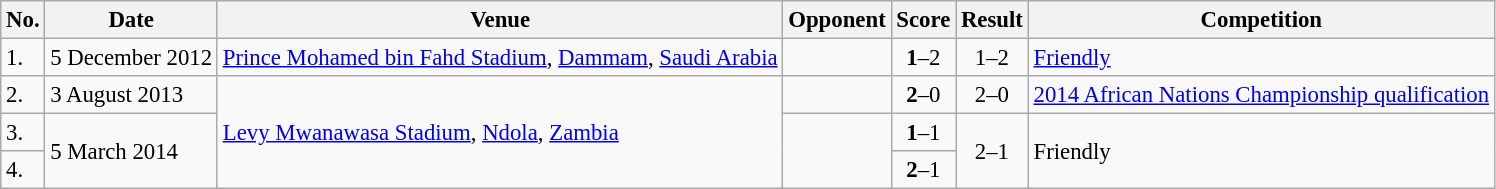<table class="wikitable" style="font-size:95%;">
<tr>
<th>No.</th>
<th>Date</th>
<th>Venue</th>
<th>Opponent</th>
<th>Score</th>
<th>Result</th>
<th>Competition</th>
</tr>
<tr>
<td>1.</td>
<td>5 December 2012</td>
<td><a href='#'>Prince Mohamed bin Fahd Stadium</a>, <a href='#'>Dammam</a>, <a href='#'>Saudi Arabia</a></td>
<td></td>
<td align=center><strong>1</strong>–2</td>
<td align=center>1–2</td>
<td><a href='#'>Friendly</a></td>
</tr>
<tr>
<td>2.</td>
<td>3 August 2013</td>
<td rowspan=3><a href='#'>Levy Mwanawasa Stadium</a>, <a href='#'>Ndola</a>, <a href='#'>Zambia</a></td>
<td></td>
<td align=center><strong>2</strong>–0</td>
<td align=center>2–0</td>
<td><a href='#'>2014 African Nations Championship qualification</a></td>
</tr>
<tr>
<td>3.</td>
<td rowspan="2">5 March 2014</td>
<td rowspan="2"></td>
<td align=center><strong>1</strong>–1</td>
<td rowspan="2" align=center>2–1</td>
<td rowspan="2">Friendly</td>
</tr>
<tr>
<td>4.</td>
<td align=center><strong>2</strong>–1</td>
</tr>
</table>
